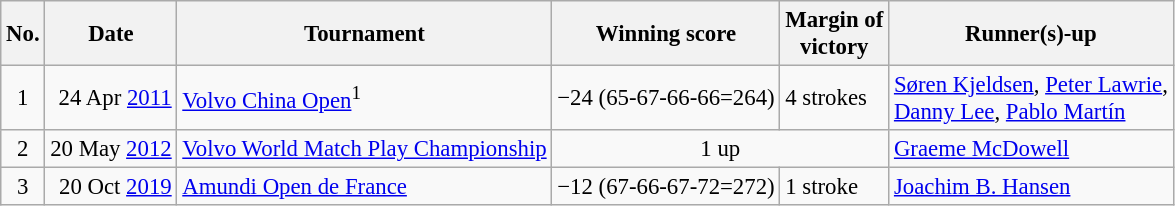<table class="wikitable" style="font-size:95%;">
<tr>
<th>No.</th>
<th>Date</th>
<th>Tournament</th>
<th>Winning score</th>
<th>Margin of<br>victory</th>
<th>Runner(s)-up</th>
</tr>
<tr>
<td align=center>1</td>
<td align=right>24 Apr <a href='#'>2011</a></td>
<td><a href='#'>Volvo China Open</a><sup>1</sup></td>
<td>−24 (65-67-66-66=264)</td>
<td>4 strokes</td>
<td> <a href='#'>Søren Kjeldsen</a>,  <a href='#'>Peter Lawrie</a>,<br> <a href='#'>Danny Lee</a>,  <a href='#'>Pablo Martín</a></td>
</tr>
<tr>
<td align=center>2</td>
<td align=right>20 May <a href='#'>2012</a></td>
<td><a href='#'>Volvo World Match Play Championship</a></td>
<td colspan=2 align=center>1 up</td>
<td> <a href='#'>Graeme McDowell</a></td>
</tr>
<tr>
<td align=center>3</td>
<td align=right>20 Oct <a href='#'>2019</a></td>
<td><a href='#'>Amundi Open de France</a></td>
<td>−12 (67-66-67-72=272)</td>
<td>1 stroke</td>
<td> <a href='#'>Joachim B. Hansen</a></td>
</tr>
</table>
